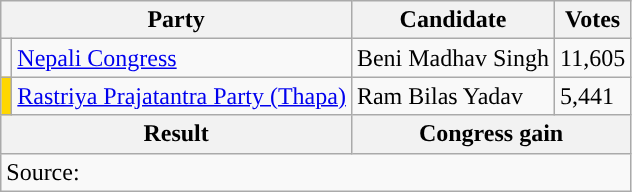<table class="wikitable">
<tr>
<th colspan="2">Party</th>
<th>Candidate</th>
<th>Votes</th>
</tr>
<tr>
<td style="background-color:"></td>
<td><a href='#'>Nepali Congress</a></td>
<td>Beni Madhav Singh</td>
<td>11,605</td>
</tr>
<tr>
<td style="background-color:gold"></td>
<td><a href='#'>Rastriya Prajatantra Party (Thapa)</a></td>
<td>Ram Bilas Yadav</td>
<td>5,441</td>
</tr>
<tr>
<th colspan="2">Result</th>
<th colspan="2">Congress gain</th>
</tr>
<tr>
<td colspan="4">Source: </td>
</tr>
</table>
